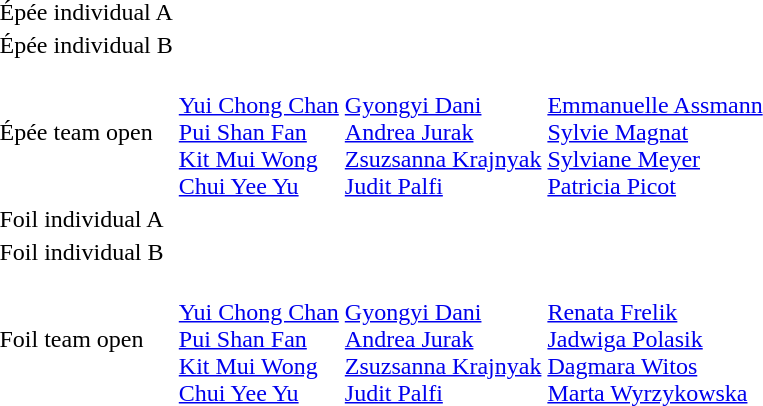<table>
<tr>
<td>Épée individual A<br></td>
<td></td>
<td></td>
<td></td>
</tr>
<tr>
<td>Épée individual B<br></td>
<td></td>
<td></td>
<td></td>
</tr>
<tr>
<td>Épée team open<br></td>
<td valign=top> <br> <a href='#'>Yui Chong Chan</a> <br> <a href='#'>Pui Shan Fan</a> <br> <a href='#'>Kit Mui Wong</a> <br> <a href='#'>Chui Yee Yu</a></td>
<td valign=top> <br> <a href='#'>Gyongyi Dani</a> <br> <a href='#'>Andrea Jurak</a> <br> <a href='#'>Zsuzsanna Krajnyak</a> <br> <a href='#'>Judit Palfi</a></td>
<td valign=top> <br> <a href='#'>Emmanuelle Assmann</a> <br> <a href='#'>Sylvie Magnat</a> <br> <a href='#'>Sylviane Meyer</a> <br> <a href='#'>Patricia Picot</a></td>
</tr>
<tr>
<td>Foil individual A<br></td>
<td></td>
<td></td>
<td></td>
</tr>
<tr>
<td>Foil individual B<br></td>
<td></td>
<td></td>
<td></td>
</tr>
<tr>
<td>Foil team open<br></td>
<td valign=top> <br> <a href='#'>Yui Chong Chan</a> <br> <a href='#'>Pui Shan Fan</a> <br> <a href='#'>Kit Mui Wong</a> <br> <a href='#'>Chui Yee Yu</a></td>
<td valign=top> <br> <a href='#'>Gyongyi Dani</a> <br> <a href='#'>Andrea Jurak</a> <br> <a href='#'>Zsuzsanna Krajnyak</a> <br> <a href='#'>Judit Palfi</a></td>
<td valign=top> <br> <a href='#'>Renata Frelik</a> <br> <a href='#'>Jadwiga Polasik</a> <br> <a href='#'>Dagmara Witos</a> <br> <a href='#'>Marta Wyrzykowska</a></td>
</tr>
</table>
